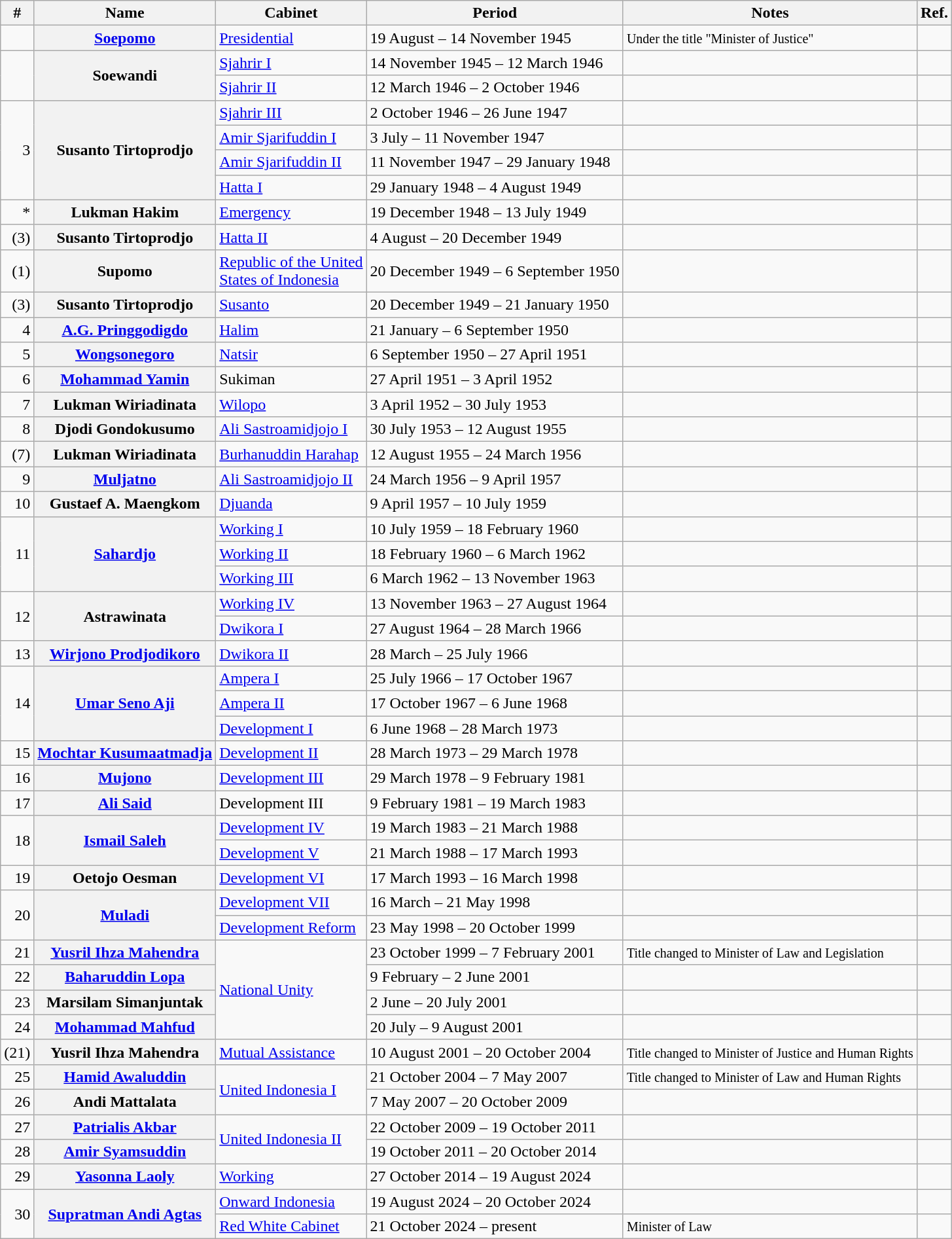<table class="wikitable plainrowheaders" >
<tr>
<th scope="col">#</th>
<th scope="col">Name</th>
<th scope="col">Cabinet</th>
<th scope="col">Period</th>
<th scope="col" class="unsortable">Notes</th>
<th scope="col" class="unsortable">Ref.</th>
</tr>
<tr>
<td style="text-align:right"></td>
<th scope="row"><a href='#'>Soepomo</a></th>
<td><a href='#'>Presidential</a></td>
<td>19 August – 14 November 1945</td>
<td><small>Under the title "Minister of Justice"</small></td>
<td></td>
</tr>
<tr>
<td style="text-align:right" rowspan=2></td>
<th scope="row" rowspan=2>Soewandi</th>
<td><a href='#'>Sjahrir I</a></td>
<td>14 November 1945 – 12 March 1946</td>
<td> </td>
<td></td>
</tr>
<tr>
<td><a href='#'>Sjahrir II</a></td>
<td>12 March 1946 – 2 October 1946</td>
<td> </td>
<td></td>
</tr>
<tr>
<td style="text-align:right" rowspan=4>3</td>
<th scope="row" rowspan=4>Susanto Tirtoprodjo</th>
<td><a href='#'>Sjahrir III</a></td>
<td>2 October 1946 – 26 June 1947</td>
<td> </td>
<td></td>
</tr>
<tr>
<td><a href='#'>Amir Sjarifuddin I</a></td>
<td>3 July – 11 November 1947</td>
<td> </td>
<td></td>
</tr>
<tr>
<td><a href='#'>Amir Sjarifuddin II</a></td>
<td>11 November 1947 – 29 January 1948</td>
<td> </td>
<td></td>
</tr>
<tr>
<td><a href='#'>Hatta I</a></td>
<td>29 January 1948 – 4 August 1949</td>
<td> </td>
<td></td>
</tr>
<tr>
<td style="text-align:right">*</td>
<th scope="row">Lukman Hakim</th>
<td><a href='#'>Emergency</a></td>
<td>19 December 1948 – 13 July 1949</td>
<td> </td>
<td></td>
</tr>
<tr>
<td style="text-align:right">(3)</td>
<th scope="row">Susanto Tirtoprodjo</th>
<td><a href='#'>Hatta II</a></td>
<td>4 August – 20 December 1949</td>
<td> </td>
<td></td>
</tr>
<tr>
<td style="text-align:right">(1)</td>
<th scope="row">Supomo</th>
<td><a href='#'>Republic of the United<br> States of Indonesia</a></td>
<td>20 December 1949 – 6 September 1950</td>
<td> </td>
<td></td>
</tr>
<tr>
<td style="text-align:right">(3)</td>
<th scope="row">Susanto Tirtoprodjo</th>
<td><a href='#'>Susanto</a></td>
<td>20 December 1949 – 21 January 1950</td>
<td> </td>
<td></td>
</tr>
<tr>
<td style="text-align:right">4</td>
<th scope="row"><a href='#'>A.G. Pringgodigdo</a></th>
<td><a href='#'>Halim</a></td>
<td>21 January – 6 September 1950</td>
<td> </td>
<td></td>
</tr>
<tr>
<td style="text-align:right">5</td>
<th scope="row"><a href='#'>Wongsonegoro</a></th>
<td><a href='#'>Natsir</a></td>
<td>6 September 1950 – 27 April 1951</td>
<td> </td>
<td></td>
</tr>
<tr>
<td style="text-align:right">6</td>
<th scope="row"><a href='#'>Mohammad Yamin</a></th>
<td>Sukiman</td>
<td>27 April 1951 – 3 April 1952</td>
<td> </td>
<td></td>
</tr>
<tr>
<td style="text-align:right">7</td>
<th scope="row">Lukman Wiriadinata</th>
<td><a href='#'>Wilopo</a></td>
<td>3 April 1952 – 30 July 1953</td>
<td> </td>
<td></td>
</tr>
<tr>
<td style="text-align:right">8</td>
<th scope="row">Djodi Gondokusumo</th>
<td><a href='#'>Ali Sastroamidjojo I</a></td>
<td>30 July 1953 – 12 August 1955</td>
<td> </td>
<td></td>
</tr>
<tr>
<td style="text-align:right">(7)</td>
<th scope="row">Lukman Wiriadinata</th>
<td><a href='#'>Burhanuddin Harahap</a></td>
<td>12 August 1955 – 24 March 1956</td>
<td> </td>
<td></td>
</tr>
<tr>
<td style="text-align:right">9</td>
<th scope="row"><a href='#'>Muljatno</a></th>
<td><a href='#'>Ali Sastroamidjojo II</a></td>
<td>24 March 1956 – 9 April 1957</td>
<td> </td>
<td></td>
</tr>
<tr>
<td style="text-align:right">10</td>
<th scope="row">Gustaef A. Maengkom</th>
<td><a href='#'>Djuanda</a></td>
<td>9 April 1957 – 10 July 1959</td>
<td> </td>
<td></td>
</tr>
<tr>
<td style="text-align:right" rowspan=3>11</td>
<th scope="row" rowspan=3><a href='#'>Sahardjo</a></th>
<td><a href='#'>Working I</a></td>
<td>10 July 1959 – 18 February 1960</td>
<td> </td>
<td></td>
</tr>
<tr>
<td><a href='#'>Working II</a></td>
<td>18 February 1960 – 6 March 1962</td>
<td> </td>
<td></td>
</tr>
<tr>
<td><a href='#'>Working III</a></td>
<td>6 March 1962 – 13 November 1963</td>
<td> </td>
<td></td>
</tr>
<tr>
<td style="text-align:right" rowspan=2>12</td>
<th scope="row" rowspan=2>Astrawinata</th>
<td><a href='#'>Working IV</a></td>
<td>13 November 1963 – 27 August 1964</td>
<td> </td>
<td></td>
</tr>
<tr>
<td><a href='#'>Dwikora I</a></td>
<td>27 August 1964 – 28 March 1966</td>
<td> </td>
<td></td>
</tr>
<tr>
<td style="text-align:right">13</td>
<th scope="row"><a href='#'>Wirjono Prodjodikoro</a></th>
<td><a href='#'>Dwikora II</a></td>
<td>28 March – 25 July 1966</td>
<td> </td>
<td></td>
</tr>
<tr>
<td style="text-align:right" rowspan=3>14</td>
<th scope="row" rowspan=3><a href='#'>Umar Seno Aji</a></th>
<td><a href='#'>Ampera I</a></td>
<td>25 July 1966 – 17 October 1967</td>
<td> </td>
<td></td>
</tr>
<tr>
<td><a href='#'>Ampera II</a></td>
<td>17 October 1967 – 6 June 1968</td>
<td> </td>
<td></td>
</tr>
<tr>
<td><a href='#'>Development I</a></td>
<td>6 June 1968 – 28 March 1973</td>
<td> </td>
<td></td>
</tr>
<tr>
<td style="text-align:right">15</td>
<th scope="row"><a href='#'>Mochtar Kusumaatmadja</a></th>
<td><a href='#'>Development II</a></td>
<td>28 March 1973 – 29 March 1978</td>
<td> </td>
<td></td>
</tr>
<tr>
<td style="text-align:right">16</td>
<th scope="row"><a href='#'>Mujono</a></th>
<td><a href='#'>Development III</a></td>
<td>29 March 1978 – 9 February 1981</td>
<td> </td>
<td></td>
</tr>
<tr>
<td style="text-align:right">17</td>
<th scope="row"><a href='#'>Ali Said</a></th>
<td>Development III</td>
<td>9 February 1981 – 19 March 1983</td>
<td> </td>
<td></td>
</tr>
<tr>
<td style="text-align:right" rowspan=2>18</td>
<th scope="row" rowspan=2><a href='#'>Ismail Saleh</a></th>
<td><a href='#'>Development IV</a></td>
<td>19 March 1983 – 21 March 1988</td>
<td> </td>
<td></td>
</tr>
<tr>
<td><a href='#'>Development V</a></td>
<td>21 March 1988 – 17 March 1993</td>
<td> </td>
<td></td>
</tr>
<tr>
<td style="text-align:right">19</td>
<th scope="row">Oetojo Oesman</th>
<td><a href='#'>Development VI</a></td>
<td>17 March 1993 – 16 March 1998</td>
<td> </td>
<td></td>
</tr>
<tr>
<td style="text-align:right" rowspan=2>20</td>
<th scope="row" rowspan=2><a href='#'>Muladi</a></th>
<td><a href='#'>Development VII</a></td>
<td>16 March – 21 May 1998</td>
<td> </td>
<td></td>
</tr>
<tr>
<td><a href='#'>Development Reform</a></td>
<td>23 May 1998 – 20 October 1999</td>
<td> </td>
<td></td>
</tr>
<tr>
<td style="text-align:right">21</td>
<th scope="row"><a href='#'>Yusril Ihza Mahendra</a></th>
<td rowspan=4><a href='#'>National Unity</a></td>
<td>23 October 1999 – 7 February 2001</td>
<td><small>Title changed to Minister of Law and Legislation</small></td>
<td></td>
</tr>
<tr>
<td style="text-align:right">22</td>
<th scope="row"><a href='#'>Baharuddin Lopa</a></th>
<td>9 February – 2 June 2001</td>
<td> </td>
<td></td>
</tr>
<tr>
<td style="text-align:right">23</td>
<th scope="row">Marsilam Simanjuntak</th>
<td>2 June – 20 July 2001</td>
<td> </td>
<td></td>
</tr>
<tr>
<td style="text-align:right">24</td>
<th scope="row"><a href='#'>Mohammad Mahfud</a></th>
<td>20 July – 9 August 2001</td>
<td> </td>
<td></td>
</tr>
<tr>
<td style="text-align:right">(21)</td>
<th scope="row">Yusril Ihza Mahendra</th>
<td><a href='#'>Mutual Assistance</a></td>
<td>10 August 2001 – 20 October 2004</td>
<td><small>Title changed to Minister of Justice and Human Rights</small></td>
<td></td>
</tr>
<tr>
<td style="text-align:right">25</td>
<th scope="row"><a href='#'>Hamid Awaluddin</a></th>
<td rowspan=2><a href='#'>United Indonesia I</a></td>
<td>21 October 2004 – 7 May 2007</td>
<td><small>Title changed to Minister of Law and Human Rights</small></td>
<td></td>
</tr>
<tr>
<td style="text-align:right">26</td>
<th scope="row">Andi Mattalata</th>
<td>7 May 2007 – 20 October 2009</td>
<td> </td>
<td></td>
</tr>
<tr>
<td style="text-align:right">27</td>
<th scope="row"><a href='#'>Patrialis Akbar</a></th>
<td rowspan=2><a href='#'>United Indonesia II</a></td>
<td>22 October 2009 – 19 October 2011</td>
<td> </td>
<td></td>
</tr>
<tr>
<td style="text-align:right">28</td>
<th scope="row"><a href='#'>Amir Syamsuddin</a></th>
<td>19 October 2011 – 20 October 2014</td>
<td> </td>
<td></td>
</tr>
<tr>
<td style="text-align:right">29</td>
<th scope="row"><a href='#'>Yasonna Laoly</a></th>
<td><a href='#'>Working</a></td>
<td>27 October 2014 – 19 August 2024</td>
<td> </td>
<td></td>
</tr>
<tr>
<td rowspan=2 style="text-align:right">30</td>
<th rowspan=2 scope="row"><a href='#'>Supratman Andi Agtas</a></th>
<td><a href='#'>Onward Indonesia</a><br></td>
<td>19 August 2024 – 20 October 2024</td>
<td> </td>
<td></td>
</tr>
<tr>
<td><a href='#'>Red White Cabinet</a></td>
<td>21 October 2024 – present</td>
<td><small>Minister of Law</small></td>
<td></td>
</tr>
</table>
